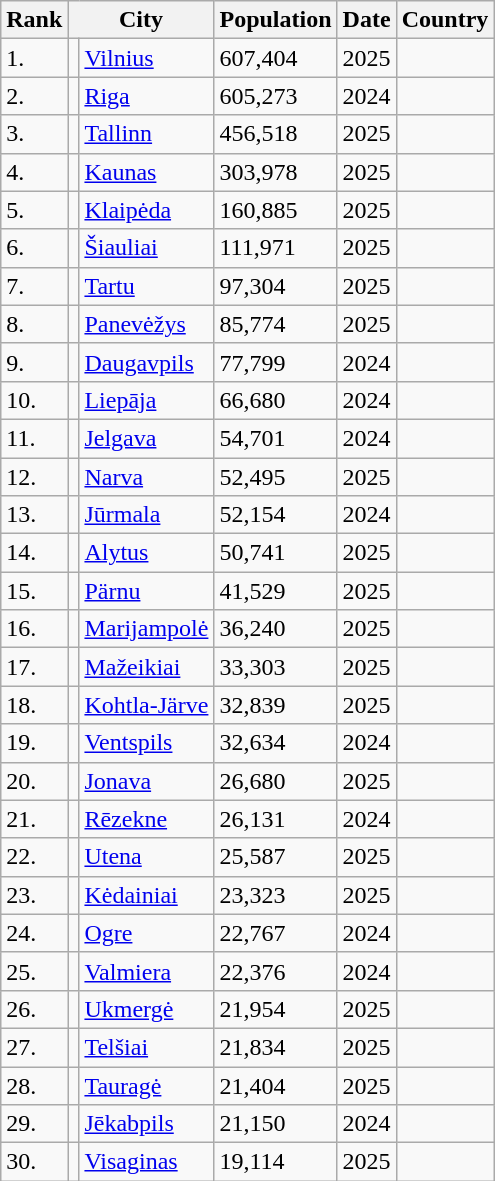<table class="wikitable sortable">
<tr>
<th bgcolor="#c0c0c0">Rank</th>
<th colspan="2" bgcolor="#c0c0c0" class="unsortable">City</th>
<th bgcolor="#c0c0c0">Population</th>
<th bgcolor="#c0c0c0">Date</th>
<th bgcolor="#c0c0c0">Country</th>
</tr>
<tr>
<td>1.</td>
<td></td>
<td><a href='#'>Vilnius</a></td>
<td>607,404</td>
<td>2025</td>
<td></td>
</tr>
<tr>
<td>2.</td>
<td></td>
<td><a href='#'>Riga</a></td>
<td>605,273</td>
<td>2024</td>
<td></td>
</tr>
<tr>
<td>3.</td>
<td></td>
<td><a href='#'>Tallinn</a></td>
<td>456,518</td>
<td>2025</td>
<td></td>
</tr>
<tr>
<td>4.</td>
<td></td>
<td><a href='#'>Kaunas</a></td>
<td>303,978</td>
<td>2025</td>
<td></td>
</tr>
<tr>
<td>5.</td>
<td></td>
<td><a href='#'>Klaipėda</a></td>
<td>160,885</td>
<td>2025</td>
<td></td>
</tr>
<tr>
<td>6.</td>
<td></td>
<td><a href='#'>Šiauliai</a></td>
<td>111,971</td>
<td>2025</td>
<td></td>
</tr>
<tr>
<td>7.</td>
<td></td>
<td><a href='#'>Tartu</a></td>
<td>97,304</td>
<td>2025</td>
<td></td>
</tr>
<tr>
<td>8.</td>
<td></td>
<td><a href='#'>Panevėžys</a></td>
<td>85,774</td>
<td>2025</td>
<td></td>
</tr>
<tr>
<td>9.</td>
<td></td>
<td><a href='#'>Daugavpils</a></td>
<td>77,799</td>
<td>2024</td>
<td></td>
</tr>
<tr>
<td>10.</td>
<td></td>
<td><a href='#'>Liepāja</a></td>
<td>66,680</td>
<td>2024</td>
<td></td>
</tr>
<tr>
<td>11.</td>
<td></td>
<td><a href='#'>Jelgava</a></td>
<td>54,701</td>
<td>2024</td>
<td></td>
</tr>
<tr>
<td>12.</td>
<td></td>
<td><a href='#'>Narva</a></td>
<td>52,495</td>
<td>2025</td>
<td></td>
</tr>
<tr>
<td>13.</td>
<td></td>
<td><a href='#'>Jūrmala</a></td>
<td>52,154</td>
<td>2024</td>
<td></td>
</tr>
<tr>
<td>14.</td>
<td></td>
<td><a href='#'>Alytus</a></td>
<td>50,741</td>
<td>2025</td>
<td></td>
</tr>
<tr>
<td>15.</td>
<td></td>
<td><a href='#'>Pärnu</a></td>
<td>41,529</td>
<td>2025</td>
<td></td>
</tr>
<tr>
<td>16.</td>
<td></td>
<td><a href='#'>Marijampolė</a></td>
<td>36,240</td>
<td>2025</td>
<td></td>
</tr>
<tr>
<td>17.</td>
<td></td>
<td><a href='#'>Mažeikiai</a></td>
<td>33,303</td>
<td>2025</td>
<td></td>
</tr>
<tr>
<td>18.</td>
<td></td>
<td><a href='#'>Kohtla-Järve</a></td>
<td>32,839</td>
<td>2025</td>
<td></td>
</tr>
<tr>
<td>19.</td>
<td></td>
<td><a href='#'>Ventspils</a></td>
<td>32,634</td>
<td>2024</td>
<td></td>
</tr>
<tr>
<td>20.</td>
<td></td>
<td><a href='#'>Jonava</a></td>
<td>26,680</td>
<td>2025</td>
<td></td>
</tr>
<tr>
<td>21.</td>
<td></td>
<td><a href='#'>Rēzekne</a></td>
<td>26,131</td>
<td>2024</td>
<td></td>
</tr>
<tr>
<td>22.</td>
<td></td>
<td><a href='#'>Utena</a></td>
<td>25,587</td>
<td>2025</td>
<td></td>
</tr>
<tr>
<td>23.</td>
<td></td>
<td><a href='#'>Kėdainiai</a></td>
<td>23,323</td>
<td>2025</td>
<td></td>
</tr>
<tr>
<td>24.</td>
<td></td>
<td><a href='#'>Ogre</a></td>
<td>22,767</td>
<td>2024</td>
<td></td>
</tr>
<tr>
<td>25.</td>
<td></td>
<td><a href='#'>Valmiera</a></td>
<td>22,376</td>
<td>2024</td>
<td></td>
</tr>
<tr>
<td>26.</td>
<td></td>
<td><a href='#'>Ukmergė</a></td>
<td>21,954</td>
<td>2025</td>
<td></td>
</tr>
<tr>
<td>27.</td>
<td></td>
<td><a href='#'>Telšiai</a></td>
<td>21,834</td>
<td>2025</td>
<td></td>
</tr>
<tr>
<td>28.</td>
<td></td>
<td><a href='#'>Tauragė</a></td>
<td>21,404</td>
<td>2025</td>
<td></td>
</tr>
<tr>
<td>29.</td>
<td></td>
<td><a href='#'>Jēkabpils</a></td>
<td>21,150</td>
<td>2024</td>
<td></td>
</tr>
<tr>
<td>30.</td>
<td></td>
<td><a href='#'>Visaginas</a></td>
<td>19,114</td>
<td>2025</td>
<td><br></td>
</tr>
</table>
